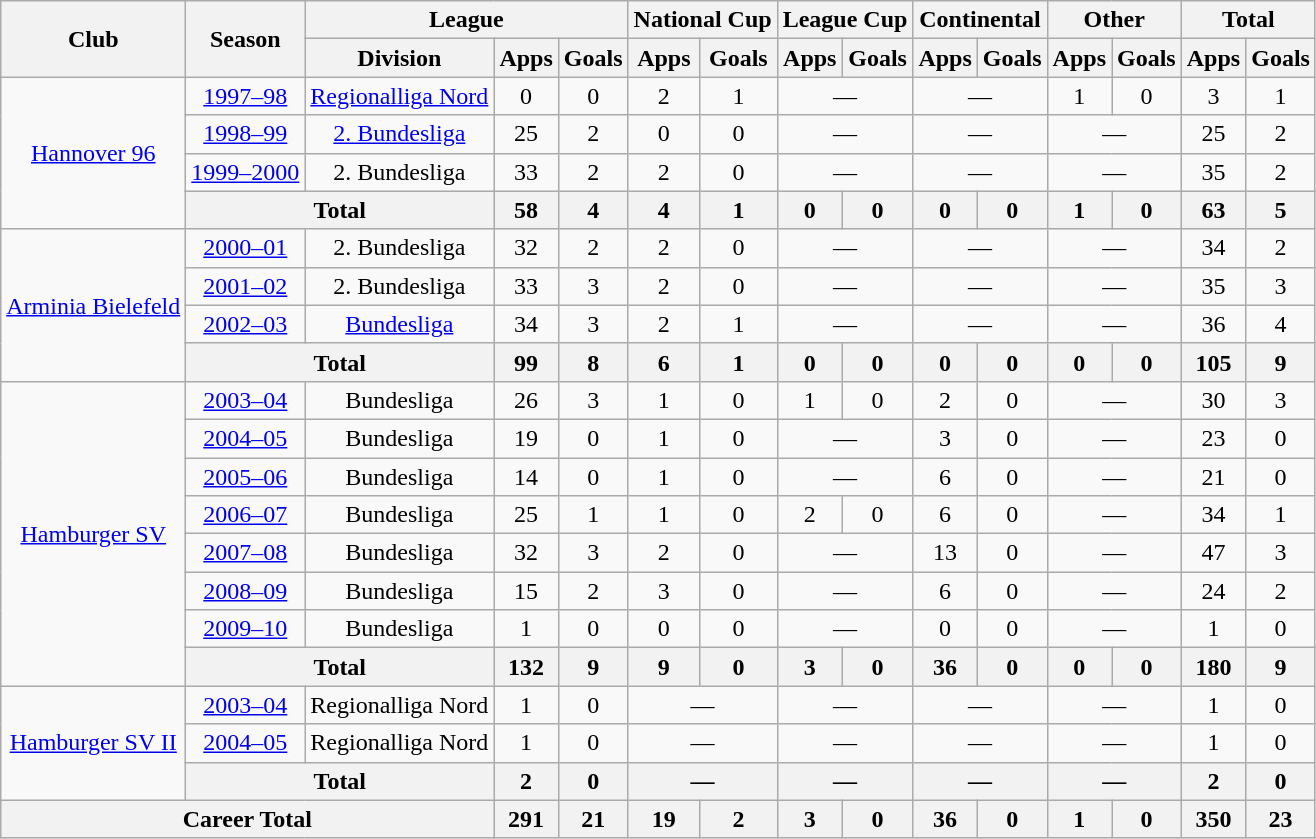<table class="wikitable" Style="text-align: center">
<tr>
<th rowspan="2">Club</th>
<th rowspan="2">Season</th>
<th colspan="3">League</th>
<th colspan="2">National Cup</th>
<th colspan="2">League Cup</th>
<th colspan="2">Continental</th>
<th colspan="2">Other</th>
<th colspan="2">Total</th>
</tr>
<tr>
<th>Division</th>
<th>Apps</th>
<th>Goals</th>
<th>Apps</th>
<th>Goals</th>
<th>Apps</th>
<th>Goals</th>
<th>Apps</th>
<th>Goals</th>
<th>Apps</th>
<th>Goals</th>
<th>Apps</th>
<th>Goals</th>
</tr>
<tr>
<td rowspan="4"><a href='#'>Hannover 96</a></td>
<td><a href='#'>1997–98</a></td>
<td><a href='#'>Regionalliga Nord</a></td>
<td>0</td>
<td>0</td>
<td>2</td>
<td>1</td>
<td colspan="2">—</td>
<td colspan="2">—</td>
<td>1</td>
<td>0</td>
<td>3</td>
<td>1</td>
</tr>
<tr>
<td><a href='#'>1998–99</a></td>
<td><a href='#'>2. Bundesliga</a></td>
<td>25</td>
<td>2</td>
<td>0</td>
<td>0</td>
<td colspan="2">—</td>
<td colspan="2">—</td>
<td colspan="2">—</td>
<td>25</td>
<td>2</td>
</tr>
<tr>
<td><a href='#'>1999–2000</a></td>
<td>2. Bundesliga</td>
<td>33</td>
<td>2</td>
<td>2</td>
<td>0</td>
<td colspan="2">—</td>
<td colspan="2">—</td>
<td colspan="2">—</td>
<td>35</td>
<td>2</td>
</tr>
<tr>
<th colspan="2">Total</th>
<th>58</th>
<th>4</th>
<th>4</th>
<th>1</th>
<th>0</th>
<th>0</th>
<th>0</th>
<th>0</th>
<th>1</th>
<th>0</th>
<th>63</th>
<th>5</th>
</tr>
<tr>
<td rowspan="4"><a href='#'>Arminia Bielefeld</a></td>
<td><a href='#'>2000–01</a></td>
<td>2. Bundesliga</td>
<td>32</td>
<td>2</td>
<td>2</td>
<td>0</td>
<td colspan="2">—</td>
<td colspan="2">—</td>
<td colspan="2">—</td>
<td>34</td>
<td>2</td>
</tr>
<tr>
<td><a href='#'>2001–02</a></td>
<td>2. Bundesliga</td>
<td>33</td>
<td>3</td>
<td>2</td>
<td>0</td>
<td colspan="2">—</td>
<td colspan="2">—</td>
<td colspan="2">—</td>
<td>35</td>
<td>3</td>
</tr>
<tr>
<td><a href='#'>2002–03</a></td>
<td><a href='#'>Bundesliga</a></td>
<td>34</td>
<td>3</td>
<td>2</td>
<td>1</td>
<td colspan="2">—</td>
<td colspan="2">—</td>
<td colspan="2">—</td>
<td>36</td>
<td>4</td>
</tr>
<tr>
<th colspan="2">Total</th>
<th>99</th>
<th>8</th>
<th>6</th>
<th>1</th>
<th>0</th>
<th>0</th>
<th>0</th>
<th>0</th>
<th>0</th>
<th>0</th>
<th>105</th>
<th>9</th>
</tr>
<tr>
<td rowspan="8"><a href='#'>Hamburger SV</a></td>
<td><a href='#'>2003–04</a></td>
<td>Bundesliga</td>
<td>26</td>
<td>3</td>
<td>1</td>
<td>0</td>
<td>1</td>
<td>0</td>
<td>2</td>
<td>0</td>
<td colspan="2">—</td>
<td>30</td>
<td>3</td>
</tr>
<tr>
<td><a href='#'>2004–05</a></td>
<td>Bundesliga</td>
<td>19</td>
<td>0</td>
<td>1</td>
<td>0</td>
<td colspan="2">—</td>
<td>3</td>
<td>0</td>
<td colspan="2">—</td>
<td>23</td>
<td>0</td>
</tr>
<tr>
<td><a href='#'>2005–06</a></td>
<td>Bundesliga</td>
<td>14</td>
<td>0</td>
<td>1</td>
<td>0</td>
<td colspan="2">—</td>
<td>6</td>
<td>0</td>
<td colspan="2">—</td>
<td>21</td>
<td>0</td>
</tr>
<tr>
<td><a href='#'>2006–07</a></td>
<td>Bundesliga</td>
<td>25</td>
<td>1</td>
<td>1</td>
<td>0</td>
<td>2</td>
<td>0</td>
<td>6</td>
<td>0</td>
<td colspan="2">—</td>
<td>34</td>
<td>1</td>
</tr>
<tr>
<td><a href='#'>2007–08</a></td>
<td>Bundesliga</td>
<td>32</td>
<td>3</td>
<td>2</td>
<td>0</td>
<td colspan="2">—</td>
<td>13</td>
<td>0</td>
<td colspan="2">—</td>
<td>47</td>
<td>3</td>
</tr>
<tr>
<td><a href='#'>2008–09</a></td>
<td>Bundesliga</td>
<td>15</td>
<td>2</td>
<td>3</td>
<td>0</td>
<td colspan="2">—</td>
<td>6</td>
<td>0</td>
<td colspan="2">—</td>
<td>24</td>
<td>2</td>
</tr>
<tr>
<td><a href='#'>2009–10</a></td>
<td>Bundesliga</td>
<td>1</td>
<td>0</td>
<td>0</td>
<td>0</td>
<td colspan="2">—</td>
<td>0</td>
<td>0</td>
<td colspan="2">—</td>
<td>1</td>
<td>0</td>
</tr>
<tr>
<th colspan="2">Total</th>
<th>132</th>
<th>9</th>
<th>9</th>
<th>0</th>
<th>3</th>
<th>0</th>
<th>36</th>
<th>0</th>
<th>0</th>
<th>0</th>
<th>180</th>
<th>9</th>
</tr>
<tr>
<td rowspan="3"><a href='#'>Hamburger SV II</a></td>
<td><a href='#'>2003–04</a></td>
<td>Regionalliga Nord</td>
<td>1</td>
<td>0</td>
<td colspan="2">—</td>
<td colspan="2">—</td>
<td colspan="2">—</td>
<td colspan="2">—</td>
<td>1</td>
<td>0</td>
</tr>
<tr>
<td><a href='#'>2004–05</a></td>
<td>Regionalliga Nord</td>
<td>1</td>
<td>0</td>
<td colspan="2">—</td>
<td colspan="2">—</td>
<td colspan="2">—</td>
<td colspan="2">—</td>
<td>1</td>
<td>0</td>
</tr>
<tr>
<th colspan="2">Total</th>
<th>2</th>
<th>0</th>
<th colspan="2">—</th>
<th colspan="2">—</th>
<th colspan="2">—</th>
<th colspan="2">—</th>
<th>2</th>
<th>0</th>
</tr>
<tr>
<th colspan="3">Career Total</th>
<th>291</th>
<th>21</th>
<th>19</th>
<th>2</th>
<th>3</th>
<th>0</th>
<th>36</th>
<th>0</th>
<th>1</th>
<th>0</th>
<th>350</th>
<th>23</th>
</tr>
</table>
